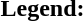<table class="toccolours" style="font-size:100%; white-space:nowrap;">
<tr>
<td><strong>Legend:</strong></td>
<td>      </td>
</tr>
<tr>
<td></td>
</tr>
<tr>
<td></td>
</tr>
</table>
